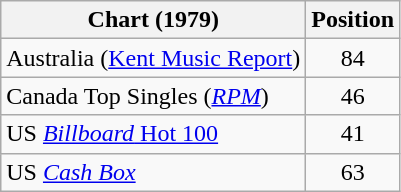<table class="wikitable sortable">
<tr>
<th>Chart (1979)</th>
<th>Position</th>
</tr>
<tr>
<td>Australia (<a href='#'>Kent Music Report</a>)</td>
<td align="center">84</td>
</tr>
<tr>
<td>Canada Top Singles (<em><a href='#'>RPM</a></em>)</td>
<td align="center">46</td>
</tr>
<tr>
<td>US <a href='#'><em>Billboard</em> Hot 100</a></td>
<td align="center">41</td>
</tr>
<tr>
<td>US <em><a href='#'>Cash Box</a></em></td>
<td align="center">63</td>
</tr>
</table>
